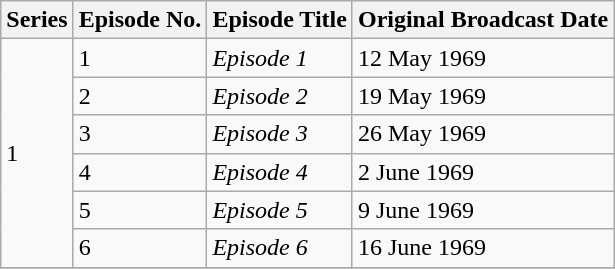<table class="wikitable">
<tr>
<th>Series</th>
<th>Episode No.</th>
<th>Episode Title</th>
<th>Original Broadcast Date</th>
</tr>
<tr>
<td rowspan="6">1</td>
<td>1</td>
<td><em>Episode 1 </em></td>
<td>12 May 1969</td>
</tr>
<tr>
<td>2</td>
<td><em>Episode 2 </em></td>
<td>19 May 1969</td>
</tr>
<tr>
<td>3</td>
<td><em>Episode 3 </em></td>
<td>26 May 1969</td>
</tr>
<tr>
<td>4</td>
<td><em>Episode 4 </em></td>
<td>2 June 1969</td>
</tr>
<tr>
<td>5</td>
<td><em>Episode 5 </em></td>
<td>9 June 1969</td>
</tr>
<tr>
<td>6</td>
<td><em>Episode 6 </em></td>
<td>16 June 1969</td>
</tr>
<tr>
</tr>
</table>
